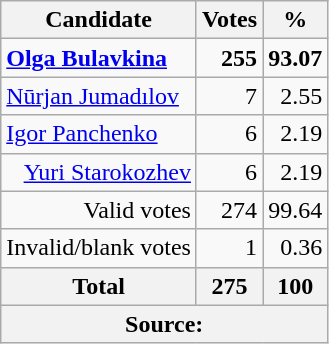<table class="wikitable" style="text-align:right">
<tr>
<th>Candidate</th>
<th>Votes</th>
<th>%</th>
</tr>
<tr>
<td align="left"><a href='#'><strong>Olga Bulavkina</strong></a></td>
<td><strong>255</strong></td>
<td><strong>93.07</strong></td>
</tr>
<tr>
<td align="left"><a href='#'>Nūrjan Jumadılov</a></td>
<td>7</td>
<td>2.55</td>
</tr>
<tr>
<td align="left"><a href='#'>Igor Panchenko</a></td>
<td>6</td>
<td>2.19</td>
</tr>
<tr>
<td><a href='#'>Yuri Starokozhev</a></td>
<td>6</td>
<td>2.19</td>
</tr>
<tr>
<td>Valid votes</td>
<td>274</td>
<td>99.64</td>
</tr>
<tr>
<td>Invalid/blank votes</td>
<td>1</td>
<td>0.36</td>
</tr>
<tr>
<th>Total</th>
<th>275</th>
<th>100</th>
</tr>
<tr>
<th colspan="3">Source: </th>
</tr>
</table>
